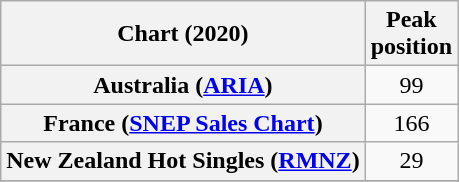<table class="wikitable sortable plainrowheaders" style="text-align:center">
<tr>
<th scope="col">Chart (2020)</th>
<th scope="col">Peak<br>position</th>
</tr>
<tr>
<th scope="row">Australia (<a href='#'>ARIA</a>)</th>
<td>99</td>
</tr>
<tr>
<th scope="row">France (<a href='#'>SNEP Sales Chart</a>)</th>
<td>166</td>
</tr>
<tr>
<th scope="row">New Zealand Hot Singles (<a href='#'>RMNZ</a>)</th>
<td>29</td>
</tr>
<tr>
</tr>
<tr>
</tr>
<tr>
</tr>
<tr>
</tr>
<tr>
</tr>
</table>
